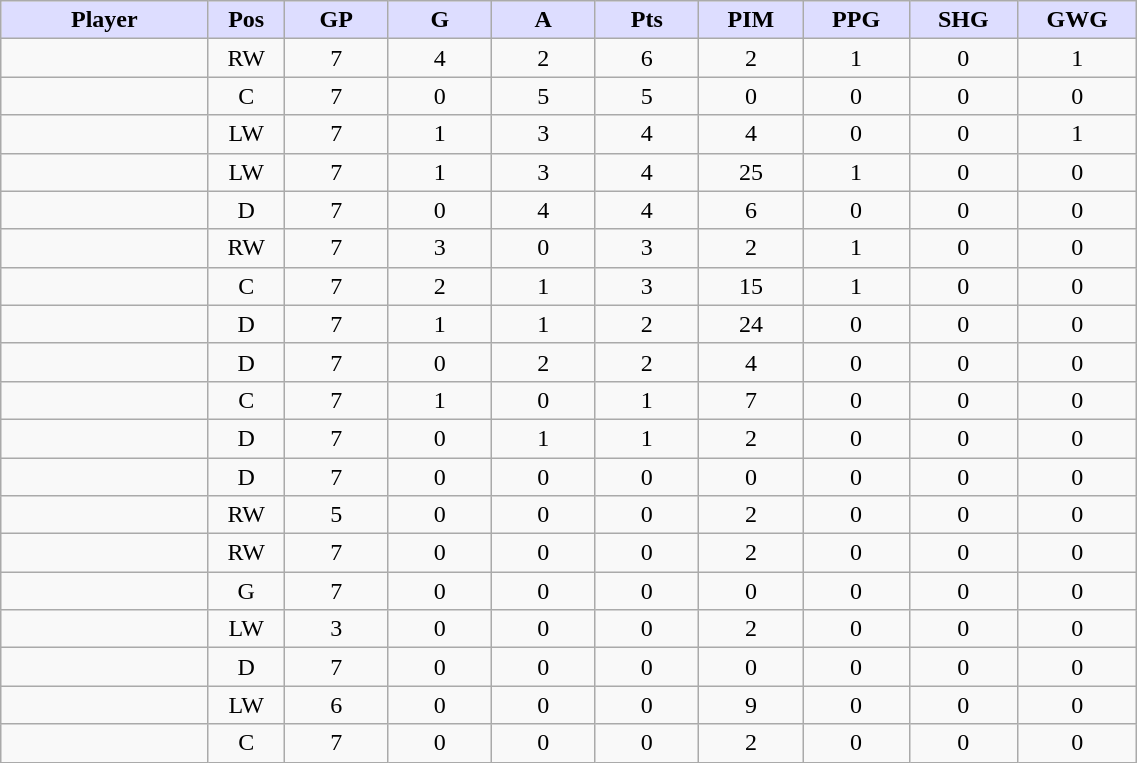<table style="width:60%;" class="wikitable sortable">
<tr style="text-align:center;">
<th style="background:#ddf; width:10%;">Player</th>
<th style="background:#ddf; width:3%;" title="Position">Pos</th>
<th style="background:#ddf; width:5%;" title="Games played">GP</th>
<th style="background:#ddf; width:5%;" title="Goals">G</th>
<th style="background:#ddf; width:5%;" title="Assists">A</th>
<th style="background:#ddf; width:5%;" title="Points">Pts</th>
<th style="background:#ddf; width:5%;" title="Penalties in Minutes">PIM</th>
<th style="background:#ddf; width:5%;" title="Power play goals">PPG</th>
<th style="background:#ddf; width:5%;" title="Short-handed goals">SHG</th>
<th style="background:#ddf; width:5%;" title="Game-winning goals">GWG</th>
</tr>
<tr style="text-align:center;">
<td style="text-align:right;"></td>
<td>RW</td>
<td>7</td>
<td>4</td>
<td>2</td>
<td>6</td>
<td>2</td>
<td>1</td>
<td>0</td>
<td>1</td>
</tr>
<tr style="text-align:center;">
<td style="text-align:right;"></td>
<td>C</td>
<td>7</td>
<td>0</td>
<td>5</td>
<td>5</td>
<td>0</td>
<td>0</td>
<td>0</td>
<td>0</td>
</tr>
<tr style="text-align:center;">
<td style="text-align:right;"></td>
<td>LW</td>
<td>7</td>
<td>1</td>
<td>3</td>
<td>4</td>
<td>4</td>
<td>0</td>
<td>0</td>
<td>1</td>
</tr>
<tr style="text-align:center;">
<td style="text-align:right;"></td>
<td>LW</td>
<td>7</td>
<td>1</td>
<td>3</td>
<td>4</td>
<td>25</td>
<td>1</td>
<td>0</td>
<td>0</td>
</tr>
<tr style="text-align:center;">
<td style="text-align:right;"></td>
<td>D</td>
<td>7</td>
<td>0</td>
<td>4</td>
<td>4</td>
<td>6</td>
<td>0</td>
<td>0</td>
<td>0</td>
</tr>
<tr style="text-align:center;">
<td style="text-align:right;"></td>
<td>RW</td>
<td>7</td>
<td>3</td>
<td>0</td>
<td>3</td>
<td>2</td>
<td>1</td>
<td>0</td>
<td>0</td>
</tr>
<tr style="text-align:center;">
<td style="text-align:right;"></td>
<td>C</td>
<td>7</td>
<td>2</td>
<td>1</td>
<td>3</td>
<td>15</td>
<td>1</td>
<td>0</td>
<td>0</td>
</tr>
<tr style="text-align:center;">
<td style="text-align:right;"></td>
<td>D</td>
<td>7</td>
<td>1</td>
<td>1</td>
<td>2</td>
<td>24</td>
<td>0</td>
<td>0</td>
<td>0</td>
</tr>
<tr style="text-align:center;">
<td style="text-align:right;"></td>
<td>D</td>
<td>7</td>
<td>0</td>
<td>2</td>
<td>2</td>
<td>4</td>
<td>0</td>
<td>0</td>
<td>0</td>
</tr>
<tr style="text-align:center;">
<td style="text-align:right;"></td>
<td>C</td>
<td>7</td>
<td>1</td>
<td>0</td>
<td>1</td>
<td>7</td>
<td>0</td>
<td>0</td>
<td>0</td>
</tr>
<tr style="text-align:center;">
<td style="text-align:right;"></td>
<td>D</td>
<td>7</td>
<td>0</td>
<td>1</td>
<td>1</td>
<td>2</td>
<td>0</td>
<td>0</td>
<td>0</td>
</tr>
<tr style="text-align:center;">
<td style="text-align:right;"></td>
<td>D</td>
<td>7</td>
<td>0</td>
<td>0</td>
<td>0</td>
<td>0</td>
<td>0</td>
<td>0</td>
<td>0</td>
</tr>
<tr style="text-align:center;">
<td style="text-align:right;"></td>
<td>RW</td>
<td>5</td>
<td>0</td>
<td>0</td>
<td>0</td>
<td>2</td>
<td>0</td>
<td>0</td>
<td>0</td>
</tr>
<tr style="text-align:center;">
<td style="text-align:right;"></td>
<td>RW</td>
<td>7</td>
<td>0</td>
<td>0</td>
<td>0</td>
<td>2</td>
<td>0</td>
<td>0</td>
<td>0</td>
</tr>
<tr style="text-align:center;">
<td style="text-align:right;"></td>
<td>G</td>
<td>7</td>
<td>0</td>
<td>0</td>
<td>0</td>
<td>0</td>
<td>0</td>
<td>0</td>
<td>0</td>
</tr>
<tr style="text-align:center;">
<td style="text-align:right;"></td>
<td>LW</td>
<td>3</td>
<td>0</td>
<td>0</td>
<td>0</td>
<td>2</td>
<td>0</td>
<td>0</td>
<td>0</td>
</tr>
<tr style="text-align:center;">
<td style="text-align:right;"></td>
<td>D</td>
<td>7</td>
<td>0</td>
<td>0</td>
<td>0</td>
<td>0</td>
<td>0</td>
<td>0</td>
<td>0</td>
</tr>
<tr style="text-align:center;">
<td style="text-align:right;"></td>
<td>LW</td>
<td>6</td>
<td>0</td>
<td>0</td>
<td>0</td>
<td>9</td>
<td>0</td>
<td>0</td>
<td>0</td>
</tr>
<tr style="text-align:center;">
<td style="text-align:right;"></td>
<td>C</td>
<td>7</td>
<td>0</td>
<td>0</td>
<td>0</td>
<td>2</td>
<td>0</td>
<td>0</td>
<td>0</td>
</tr>
</table>
